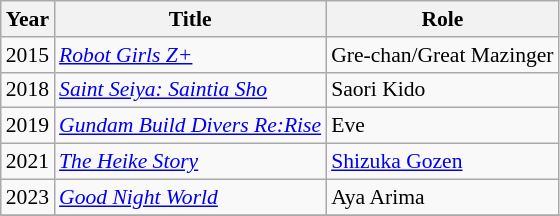<table class="wikitable" style="font-size: 90%;">
<tr>
<th>Year</th>
<th>Title</th>
<th>Role</th>
</tr>
<tr>
<td>2015</td>
<td><em><a href='#'>Robot Girls Z+</a></em></td>
<td>Gre-chan/Great Mazinger</td>
</tr>
<tr>
<td>2018</td>
<td><em><a href='#'>Saint Seiya: Saintia Sho</a></em></td>
<td>Saori Kido</td>
</tr>
<tr>
<td>2019</td>
<td><em><a href='#'>Gundam Build Divers Re:Rise</a></em></td>
<td>Eve</td>
</tr>
<tr>
<td>2021</td>
<td><em><a href='#'>The Heike Story</a></em></td>
<td><a href='#'>Shizuka Gozen</a></td>
</tr>
<tr>
<td>2023</td>
<td><em><a href='#'>Good Night World</a></em></td>
<td>Aya Arima</td>
</tr>
<tr>
</tr>
</table>
